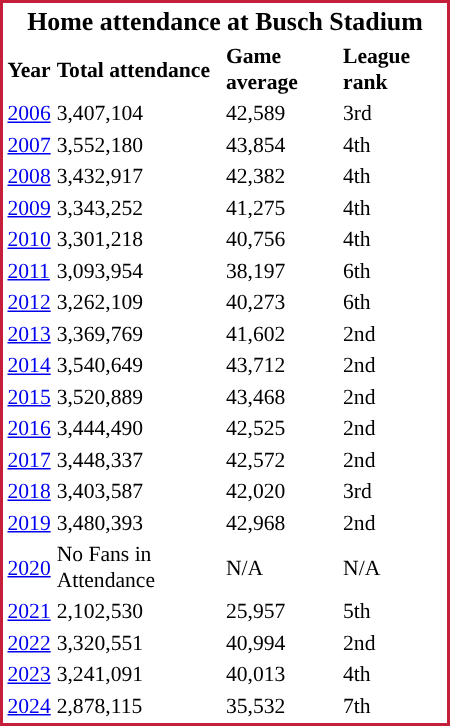<table cellpadding="10">
<tr style="text-align:left; vertical-align:top;">
<td></td>
<td><br><table cellpadding="1" style="width:300px; font-size:90%; border:2px solid #C41E3A;">
<tr style="text-align:center; font-size:larger;">
<th colspan=5>Home attendance at Busch Stadium</th>
</tr>
<tr>
<th>Year</th>
<th>Total attendance</th>
<th>Game average</th>
<th>League rank</th>
</tr>
<tr>
<td><a href='#'>2006</a></td>
<td>3,407,104</td>
<td>42,589</td>
<td>3rd</td>
</tr>
<tr>
<td><a href='#'>2007</a></td>
<td>3,552,180</td>
<td>43,854</td>
<td>4th</td>
</tr>
<tr>
<td><a href='#'>2008</a></td>
<td>3,432,917</td>
<td>42,382</td>
<td>4th</td>
</tr>
<tr>
<td><a href='#'>2009</a></td>
<td>3,343,252</td>
<td>41,275</td>
<td>4th</td>
</tr>
<tr>
<td><a href='#'>2010</a></td>
<td>3,301,218</td>
<td>40,756</td>
<td>4th</td>
</tr>
<tr>
<td><a href='#'>2011</a></td>
<td>3,093,954</td>
<td>38,197</td>
<td>6th</td>
</tr>
<tr>
<td><a href='#'>2012</a></td>
<td>3,262,109</td>
<td>40,273</td>
<td>6th</td>
</tr>
<tr>
<td><a href='#'>2013</a></td>
<td>3,369,769</td>
<td>41,602</td>
<td>2nd</td>
</tr>
<tr>
<td><a href='#'>2014</a></td>
<td>3,540,649</td>
<td>43,712</td>
<td>2nd</td>
</tr>
<tr>
<td><a href='#'>2015</a></td>
<td>3,520,889</td>
<td>43,468</td>
<td>2nd</td>
</tr>
<tr>
<td><a href='#'>2016</a></td>
<td>3,444,490</td>
<td>42,525</td>
<td>2nd</td>
</tr>
<tr>
<td><a href='#'>2017</a></td>
<td>3,448,337</td>
<td>42,572</td>
<td>2nd</td>
</tr>
<tr>
<td><a href='#'>2018</a></td>
<td>3,403,587</td>
<td>42,020</td>
<td>3rd</td>
</tr>
<tr>
<td><a href='#'>2019</a></td>
<td>3,480,393</td>
<td>42,968</td>
<td>2nd</td>
</tr>
<tr>
<td><a href='#'>2020</a></td>
<td>No Fans in Attendance</td>
<td>N/A</td>
<td>N/A</td>
</tr>
<tr>
<td><a href='#'>2021</a></td>
<td>2,102,530</td>
<td>25,957</td>
<td>5th</td>
</tr>
<tr>
<td><a href='#'>2022</a></td>
<td>3,320,551</td>
<td>40,994</td>
<td>2nd</td>
</tr>
<tr>
<td><a href='#'>2023</a></td>
<td>3,241,091</td>
<td>40,013</td>
<td>4th</td>
</tr>
<tr>
<td><a href='#'>2024</a></td>
<td>2,878,115</td>
<td>35,532</td>
<td>7th</td>
</tr>
</table>
</td>
</tr>
</table>
